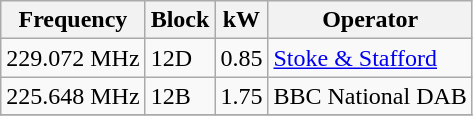<table class="wikitable sortable">
<tr>
<th>Frequency</th>
<th>Block</th>
<th>kW</th>
<th>Operator</th>
</tr>
<tr>
<td>229.072 MHz</td>
<td>12D</td>
<td>0.85</td>
<td><a href='#'>Stoke & Stafford</a></td>
</tr>
<tr>
<td>225.648 MHz</td>
<td>12B</td>
<td>1.75</td>
<td>BBC National DAB</td>
</tr>
<tr>
</tr>
</table>
